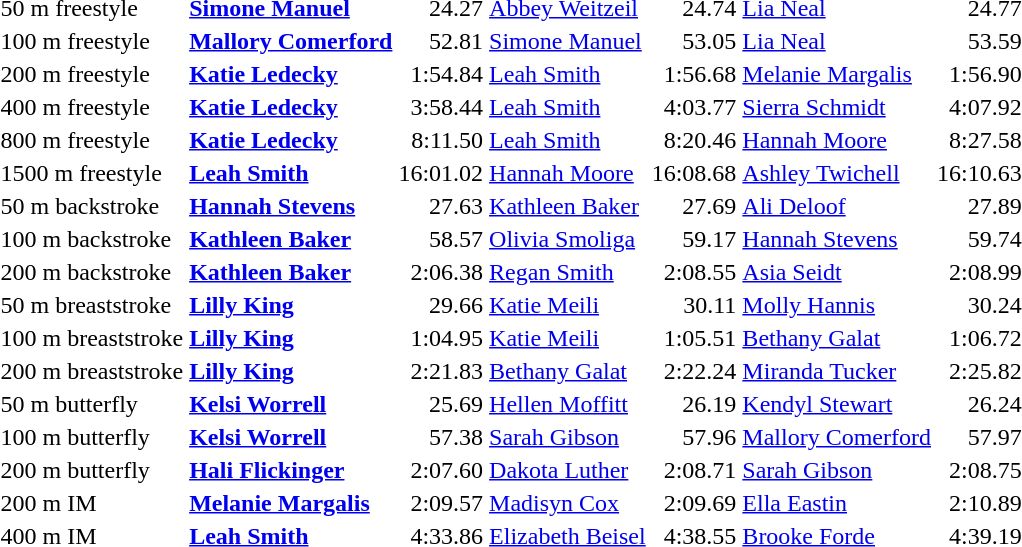<table>
<tr valign="top">
<td>50 m freestyle<br></td>
<td><strong><a href='#'>Simone Manuel</a></strong></td>
<td align="right">24.27</td>
<td><a href='#'>Abbey Weitzeil</a></td>
<td align="right">24.74</td>
<td><a href='#'>Lia Neal</a></td>
<td align="right">24.77</td>
</tr>
<tr valign="top">
<td>100 m freestyle<br></td>
<td><strong><a href='#'>Mallory Comerford</a> </strong></td>
<td align="right">52.81</td>
<td><a href='#'>Simone Manuel</a></td>
<td align="right">53.05</td>
<td><a href='#'>Lia Neal</a></td>
<td align="right">53.59</td>
</tr>
<tr valign="top">
<td>200 m freestyle<br></td>
<td><strong><a href='#'>Katie Ledecky</a></strong></td>
<td align="right">1:54.84</td>
<td><a href='#'>Leah Smith</a></td>
<td align="right">1:56.68</td>
<td><a href='#'>Melanie Margalis</a></td>
<td align="right">1:56.90</td>
</tr>
<tr valign="top">
<td>400 m freestyle<br></td>
<td><strong><a href='#'>Katie Ledecky</a></strong></td>
<td align="right">3:58.44</td>
<td><a href='#'>Leah Smith</a></td>
<td align="right">4:03.77</td>
<td><a href='#'>Sierra Schmidt</a></td>
<td align="right">4:07.92</td>
</tr>
<tr valign="top">
<td>800 m freestyle<br></td>
<td><strong><a href='#'>Katie Ledecky</a></strong></td>
<td align="right">8:11.50</td>
<td><a href='#'>Leah Smith</a></td>
<td align="right">8:20.46</td>
<td><a href='#'>Hannah Moore</a></td>
<td align="right">8:27.58</td>
</tr>
<tr valign="top">
<td>1500 m freestyle<br></td>
<td><strong><a href='#'>Leah Smith</a> </strong></td>
<td align="right">16:01.02</td>
<td><a href='#'>Hannah Moore</a></td>
<td align="right">16:08.68</td>
<td><a href='#'>Ashley Twichell</a></td>
<td align="right">16:10.63</td>
</tr>
<tr valign="top">
<td>50 m backstroke<br></td>
<td><strong><a href='#'>Hannah Stevens</a> </strong></td>
<td align="right">27.63</td>
<td><a href='#'>Kathleen Baker</a></td>
<td align="right">27.69</td>
<td><a href='#'>Ali Deloof</a></td>
<td align="right">27.89</td>
</tr>
<tr valign="top">
<td>100 m backstroke<br></td>
<td><strong><a href='#'>Kathleen Baker</a> </strong></td>
<td align="right">58.57</td>
<td><a href='#'>Olivia Smoliga</a></td>
<td align="right">59.17</td>
<td><a href='#'>Hannah Stevens</a></td>
<td align="right">59.74</td>
</tr>
<tr valign="top">
<td>200 m backstroke<br></td>
<td><strong><a href='#'>Kathleen Baker</a> </strong></td>
<td align="right">2:06.38</td>
<td><a href='#'>Regan Smith</a></td>
<td align="right">2:08.55</td>
<td><a href='#'>Asia Seidt</a></td>
<td align="right">2:08.99</td>
</tr>
<tr valign="top">
<td>50 m breaststroke<br></td>
<td><strong><a href='#'>Lilly King</a></strong></td>
<td align="right">29.66</td>
<td><a href='#'>Katie Meili</a></td>
<td align="right">30.11</td>
<td><a href='#'>Molly Hannis</a></td>
<td align="right">30.24</td>
</tr>
<tr valign="top">
<td>100 m breaststroke<br></td>
<td><strong><a href='#'>Lilly King</a></strong></td>
<td align="right">1:04.95</td>
<td><a href='#'>Katie Meili</a></td>
<td align="right">1:05.51</td>
<td><a href='#'>Bethany Galat</a></td>
<td align="right">1:06.72</td>
</tr>
<tr valign="top">
<td>200 m breaststroke<br></td>
<td><strong><a href='#'>Lilly King</a></strong></td>
<td align="right">2:21.83</td>
<td><a href='#'>Bethany Galat</a></td>
<td align="right">2:22.24</td>
<td><a href='#'>Miranda Tucker</a></td>
<td align="right">2:25.82</td>
</tr>
<tr valign="top">
<td>50 m butterfly<br></td>
<td><strong><a href='#'>Kelsi Worrell</a></strong></td>
<td align="right">25.69</td>
<td><a href='#'>Hellen Moffitt</a></td>
<td align="right">26.19</td>
<td><a href='#'>Kendyl Stewart</a></td>
<td align="right">26.24</td>
</tr>
<tr valign="top">
<td>100 m butterfly<br></td>
<td><strong><a href='#'>Kelsi Worrell</a></strong></td>
<td align="right">57.38</td>
<td><a href='#'>Sarah Gibson</a></td>
<td align="right">57.96</td>
<td><a href='#'>Mallory Comerford</a></td>
<td align="right">57.97</td>
</tr>
<tr valign="top">
<td>200 m butterfly<br></td>
<td><strong><a href='#'>Hali Flickinger</a> </strong></td>
<td align="right">2:07.60</td>
<td><a href='#'>Dakota Luther</a></td>
<td align="right">2:08.71</td>
<td><a href='#'>Sarah Gibson</a></td>
<td align="right">2:08.75</td>
</tr>
<tr valign="top">
<td>200 m IM<br></td>
<td><strong><a href='#'>Melanie Margalis</a> </strong></td>
<td align="right">2:09.57</td>
<td><a href='#'>Madisyn Cox</a></td>
<td align="right">2:09.69</td>
<td><a href='#'>Ella Eastin</a></td>
<td align="right">2:10.89</td>
</tr>
<tr valign="top">
<td>400 m IM<br></td>
<td><strong><a href='#'>Leah Smith</a> </strong></td>
<td align="right">4:33.86</td>
<td><a href='#'>Elizabeth Beisel</a></td>
<td align="right">4:38.55</td>
<td><a href='#'>Brooke Forde</a></td>
<td align="right">4:39.19</td>
</tr>
</table>
